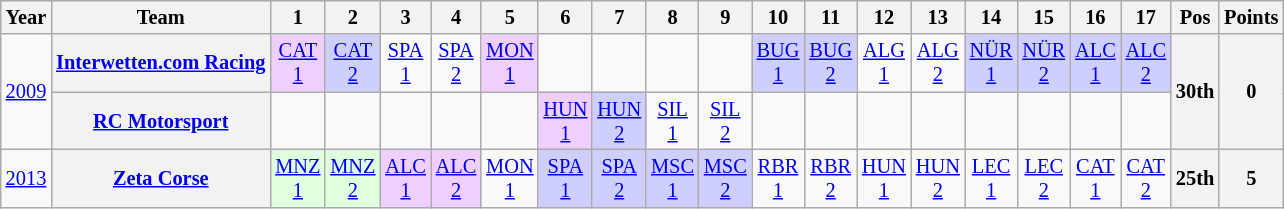<table class="wikitable" style="text-align:center; font-size:85%">
<tr>
<th>Year</th>
<th>Team</th>
<th>1</th>
<th>2</th>
<th>3</th>
<th>4</th>
<th>5</th>
<th>6</th>
<th>7</th>
<th>8</th>
<th>9</th>
<th>10</th>
<th>11</th>
<th>12</th>
<th>13</th>
<th>14</th>
<th>15</th>
<th>16</th>
<th>17</th>
<th>Pos</th>
<th>Points</th>
</tr>
<tr>
<td rowspan=2><a href='#'>2009</a></td>
<th nowrap><a href='#'>Interwetten.com Racing</a></th>
<td style="background:#EFCFFF;"><a href='#'>CAT<br>1</a><br></td>
<td style="background:#CFCFFF;"><a href='#'>CAT<br>2</a><br></td>
<td><a href='#'>SPA<br>1</a></td>
<td><a href='#'>SPA<br>2</a></td>
<td style="background:#EFCFFF;"><a href='#'>MON<br>1</a><br></td>
<td></td>
<td></td>
<td></td>
<td></td>
<td style="background:#CFCFFF;"><a href='#'>BUG<br>1</a><br></td>
<td style="background:#CFCFFF;"><a href='#'>BUG<br>2</a><br></td>
<td><a href='#'>ALG<br>1</a></td>
<td><a href='#'>ALG<br>2</a></td>
<td style="background:#CFCFFF;"><a href='#'>NÜR<br>1</a><br></td>
<td style="background:#CFCFFF;"><a href='#'>NÜR<br>2</a><br></td>
<td style="background:#CFCFFF;"><a href='#'>ALC<br>1</a><br></td>
<td style="background:#CFCFFF;"><a href='#'>ALC<br>2</a><br></td>
<th rowspan=2>30th</th>
<th rowspan=2>0</th>
</tr>
<tr>
<th nowrap><a href='#'>RC Motorsport</a></th>
<td></td>
<td></td>
<td></td>
<td></td>
<td></td>
<td style="background:#EFCFFF;"><a href='#'>HUN<br>1</a><br></td>
<td style="background:#CFCFFF;"><a href='#'>HUN<br>2</a><br></td>
<td><a href='#'>SIL<br>1</a></td>
<td><a href='#'>SIL<br>2</a></td>
<td></td>
<td></td>
<td></td>
<td></td>
<td></td>
<td></td>
<td></td>
<td></td>
</tr>
<tr>
<td><a href='#'>2013</a></td>
<th nowrap><a href='#'>Zeta Corse</a></th>
<td style="background:#DFFFDF;"><a href='#'>MNZ<br>1</a><br></td>
<td style="background:#DFFFDF;"><a href='#'>MNZ<br>2</a><br></td>
<td style="background:#EFCFFF;"><a href='#'>ALC<br>1</a><br></td>
<td style="background:#EFCFFF;"><a href='#'>ALC<br>2</a><br></td>
<td><a href='#'>MON<br>1</a></td>
<td style="background:#CFCFFF;"><a href='#'>SPA<br>1</a><br></td>
<td style="background:#CFCFFF;"><a href='#'>SPA<br>2</a><br></td>
<td style="background:#CFCFFF;"><a href='#'>MSC<br>1</a><br></td>
<td style="background:#CFCFFF;"><a href='#'>MSC<br>2</a><br></td>
<td><a href='#'>RBR<br>1</a></td>
<td><a href='#'>RBR<br>2</a></td>
<td><a href='#'>HUN<br>1</a></td>
<td><a href='#'>HUN<br>2</a></td>
<td><a href='#'>LEC<br>1</a></td>
<td><a href='#'>LEC<br>2</a></td>
<td><a href='#'>CAT<br>1</a></td>
<td><a href='#'>CAT<br>2</a></td>
<th>25th</th>
<th>5</th>
</tr>
</table>
